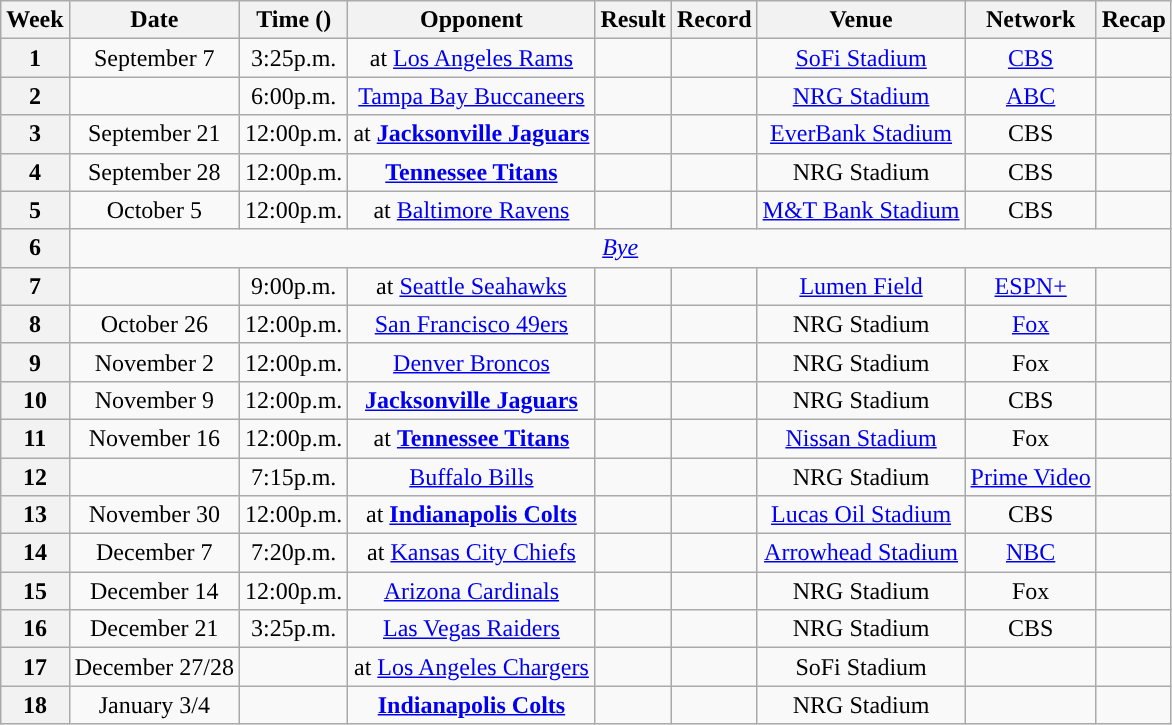<table class="wikitable" style="text-align:center">
<tr>
<th>Week</th>
<th>Date</th>
<th>Time (<a href='#'></a>)</th>
<th>Opponent</th>
<th>Result</th>
<th>Record</th>
<th>Venue</th>
<th>Network</th>
<th>Recap</th>
</tr>
<tr>
<th>1 </th>
<td>September 7</td>
<td>3:25p.m.</td>
<td>at <a href='#'>Los Angeles Rams</a></td>
<td></td>
<td></td>
<td><a href='#'>SoFi Stadium</a></td>
<td><a href='#'>CBS</a></td>
<td></td>
</tr>
<tr>
<th>2 </th>
<td></td>
<td>6:00p.m.</td>
<td><a href='#'>Tampa Bay Buccaneers</a></td>
<td></td>
<td></td>
<td><a href='#'>NRG Stadium</a></td>
<td><a href='#'>ABC</a></td>
<td></td>
</tr>
<tr>
<th>3 </th>
<td>September 21</td>
<td>12:00p.m.</td>
<td>at <strong><a href='#'>Jacksonville Jaguars</a></strong></td>
<td></td>
<td></td>
<td><a href='#'>EverBank Stadium</a></td>
<td>CBS</td>
<td></td>
</tr>
<tr>
<th>4 </th>
<td>September 28</td>
<td>12:00p.m.</td>
<td><strong><a href='#'>Tennessee Titans</a></strong></td>
<td></td>
<td></td>
<td>NRG Stadium</td>
<td>CBS</td>
<td></td>
</tr>
<tr>
<th>5 </th>
<td>October 5</td>
<td>12:00p.m.</td>
<td>at <a href='#'>Baltimore Ravens</a></td>
<td></td>
<td></td>
<td><a href='#'>M&T Bank Stadium</a></td>
<td>CBS</td>
<td></td>
</tr>
<tr>
<th>6</th>
<td colspan=8><em><a href='#'>Bye</a></em></td>
</tr>
<tr>
<th>7 </th>
<td></td>
<td>9:00p.m.</td>
<td>at <a href='#'>Seattle Seahawks</a></td>
<td></td>
<td></td>
<td><a href='#'>Lumen Field</a></td>
<td><a href='#'>ESPN+</a></td>
<td></td>
</tr>
<tr>
<th>8 </th>
<td>October 26</td>
<td>12:00p.m.</td>
<td><a href='#'>San Francisco 49ers</a></td>
<td></td>
<td></td>
<td>NRG Stadium</td>
<td><a href='#'>Fox</a></td>
<td></td>
</tr>
<tr>
<th>9 </th>
<td>November 2</td>
<td>12:00p.m.</td>
<td><a href='#'>Denver Broncos</a></td>
<td></td>
<td></td>
<td>NRG Stadium</td>
<td>Fox</td>
<td></td>
</tr>
<tr>
<th>10 </th>
<td>November 9</td>
<td>12:00p.m.</td>
<td><strong><a href='#'>Jacksonville Jaguars</a></strong></td>
<td></td>
<td></td>
<td>NRG Stadium</td>
<td>CBS</td>
<td></td>
</tr>
<tr>
<th>11 </th>
<td>November 16</td>
<td>12:00p.m.</td>
<td>at <strong><a href='#'>Tennessee Titans</a></strong></td>
<td></td>
<td></td>
<td><a href='#'>Nissan Stadium</a></td>
<td>Fox</td>
<td></td>
</tr>
<tr>
<th>12 </th>
<td></td>
<td>7:15p.m.</td>
<td><a href='#'>Buffalo Bills</a></td>
<td></td>
<td></td>
<td>NRG Stadium</td>
<td><a href='#'>Prime Video</a></td>
<td></td>
</tr>
<tr>
<th>13 </th>
<td>November 30</td>
<td>12:00p.m.</td>
<td>at <strong><a href='#'>Indianapolis Colts</a></strong></td>
<td></td>
<td></td>
<td><a href='#'>Lucas Oil Stadium</a></td>
<td>CBS</td>
<td></td>
</tr>
<tr>
<th>14 </th>
<td>December 7</td>
<td>7:20p.m.</td>
<td>at <a href='#'>Kansas City Chiefs</a></td>
<td></td>
<td></td>
<td><a href='#'>Arrowhead Stadium</a></td>
<td><a href='#'>NBC</a></td>
<td></td>
</tr>
<tr>
<th>15 </th>
<td>December 14</td>
<td>12:00p.m.</td>
<td><a href='#'>Arizona Cardinals</a></td>
<td></td>
<td></td>
<td>NRG Stadium</td>
<td>Fox</td>
<td></td>
</tr>
<tr>
<th>16 </th>
<td>December 21</td>
<td>3:25p.m.</td>
<td><a href='#'>Las Vegas Raiders</a></td>
<td></td>
<td></td>
<td>NRG Stadium</td>
<td>CBS</td>
<td></td>
</tr>
<tr>
<th>17 </th>
<td>December 27/28</td>
<td></td>
<td>at <a href='#'>Los Angeles Chargers</a></td>
<td></td>
<td></td>
<td>SoFi Stadium</td>
<td></td>
<td></td>
</tr>
<tr>
<th>18 </th>
<td>January 3/4</td>
<td></td>
<td><strong><a href='#'>Indianapolis Colts</a></strong></td>
<td></td>
<td></td>
<td>NRG Stadium</td>
<td></td>
<td></td>
</tr>
</table>
